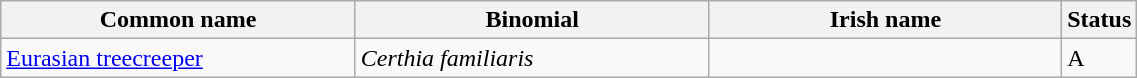<table width=60% class="wikitable">
<tr>
<th width=32%>Common name</th>
<th width=32%>Binomial</th>
<th width=32%>Irish name</th>
<th width=4%>Status</th>
</tr>
<tr>
<td><a href='#'>Eurasian treecreeper</a></td>
<td><em>Certhia familiaris</em></td>
<td></td>
<td>A</td>
</tr>
</table>
